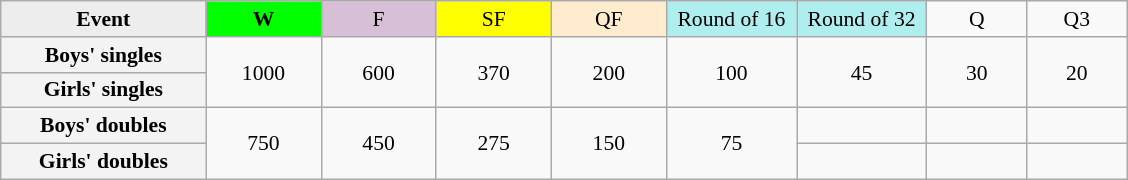<table class=wikitable style="font-size:90%; text-align:center">
<tr>
<th style="width:130px; background:#ededed;">Event</th>
<th style="width:70px; background:lime;">W</th>
<td style="width:70px; background:thistle;">F</td>
<td style="width:70px; background:#ff0;">SF</td>
<td style="width:70px; background:#ffebcd;">QF</td>
<td style="width:80px; background:#afeeee;">Round of 16</td>
<td style="width:80px; background:#afeeee;">Round of 32</td>
<td style="width:60px;">Q</td>
<td style="width:60px;">Q3</td>
</tr>
<tr>
<th style="background:#f3f3f3;">Boys' singles</th>
<td rowspan=2>1000</td>
<td rowspan=2>600</td>
<td rowspan=2>370</td>
<td rowspan=2>200</td>
<td rowspan=2>100</td>
<td rowspan=2>45</td>
<td rowspan=2>30</td>
<td rowspan=2>20</td>
</tr>
<tr>
<th style="background:#f3f3f3;">Girls' singles</th>
</tr>
<tr>
<th style="background:#f3f3f3;">Boys' doubles</th>
<td rowspan=2>750</td>
<td rowspan=2>450</td>
<td rowspan=2>275</td>
<td rowspan=2>150</td>
<td rowspan=2>75</td>
<td></td>
<td></td>
<td></td>
</tr>
<tr>
<th style="background:#f3f3f3;">Girls' doubles</th>
<td></td>
<td></td>
<td></td>
</tr>
</table>
